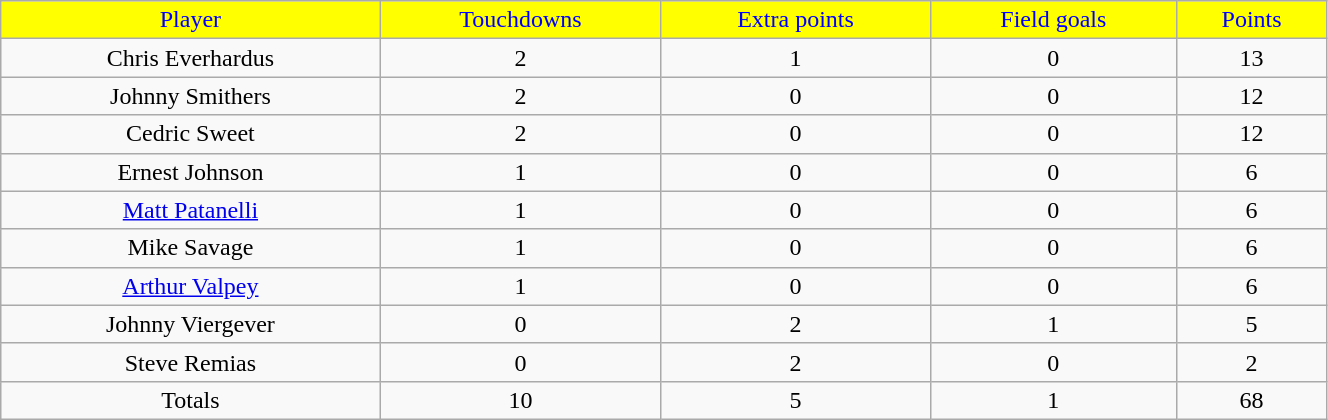<table class="wikitable" width="70%">
<tr align="center"  style="background:yellow;color:blue;">
<td>Player</td>
<td>Touchdowns</td>
<td>Extra points</td>
<td>Field goals</td>
<td>Points</td>
</tr>
<tr align="center" bgcolor="">
<td>Chris Everhardus</td>
<td>2</td>
<td>1</td>
<td>0</td>
<td>13</td>
</tr>
<tr align="center" bgcolor="">
<td>Johnny Smithers</td>
<td>2</td>
<td>0</td>
<td>0</td>
<td>12</td>
</tr>
<tr align="center" bgcolor="">
<td>Cedric Sweet</td>
<td>2</td>
<td>0</td>
<td>0</td>
<td>12</td>
</tr>
<tr align="center" bgcolor="">
<td>Ernest Johnson</td>
<td>1</td>
<td>0</td>
<td>0</td>
<td>6</td>
</tr>
<tr align="center" bgcolor="">
<td><a href='#'>Matt Patanelli</a></td>
<td>1</td>
<td>0</td>
<td>0</td>
<td>6</td>
</tr>
<tr align="center" bgcolor="">
<td>Mike Savage</td>
<td>1</td>
<td>0</td>
<td>0</td>
<td>6</td>
</tr>
<tr align="center" bgcolor="">
<td><a href='#'>Arthur Valpey</a></td>
<td>1</td>
<td>0</td>
<td>0</td>
<td>6</td>
</tr>
<tr align="center" bgcolor="">
<td>Johnny Viergever</td>
<td>0</td>
<td>2</td>
<td>1</td>
<td>5</td>
</tr>
<tr align="center" bgcolor="">
<td>Steve Remias</td>
<td>0</td>
<td>2</td>
<td>0</td>
<td>2</td>
</tr>
<tr align="center" bgcolor="">
<td>Totals</td>
<td>10</td>
<td>5</td>
<td>1</td>
<td>68</td>
</tr>
</table>
